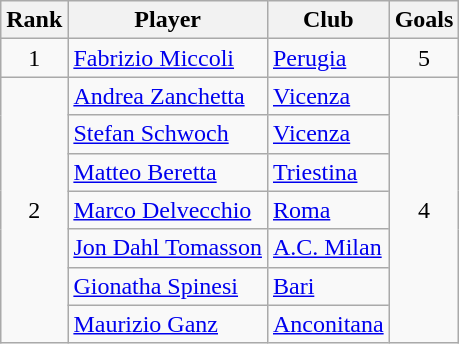<table class="wikitable sortable" style="text-align:center">
<tr>
<th>Rank</th>
<th>Player</th>
<th>Club</th>
<th>Goals</th>
</tr>
<tr>
<td>1</td>
<td align="left"><strong></strong> <a href='#'>Fabrizio Miccoli</a></td>
<td align="left"><a href='#'>Perugia</a></td>
<td>5</td>
</tr>
<tr>
<td rowspan="7">2</td>
<td align="left"> <a href='#'>Andrea Zanchetta</a></td>
<td align="left"><a href='#'>Vicenza</a></td>
<td rowspan="7">4</td>
</tr>
<tr>
<td align="left"> <a href='#'>Stefan Schwoch</a></td>
<td align="left"><a href='#'>Vicenza</a></td>
</tr>
<tr>
<td align="left"> <a href='#'>Matteo Beretta</a></td>
<td align="left"><a href='#'>Triestina</a></td>
</tr>
<tr>
<td align="left"> <a href='#'>Marco Delvecchio</a></td>
<td align="left"><a href='#'>Roma</a></td>
</tr>
<tr>
<td align="left"> <a href='#'>Jon Dahl Tomasson</a></td>
<td align="left"><a href='#'>A.C. Milan</a></td>
</tr>
<tr>
<td align="left"> <a href='#'>Gionatha Spinesi</a></td>
<td align="left"><a href='#'>Bari</a></td>
</tr>
<tr>
<td align="left"> <a href='#'>Maurizio Ganz</a></td>
<td align="left"><a href='#'>Anconitana</a></td>
</tr>
</table>
